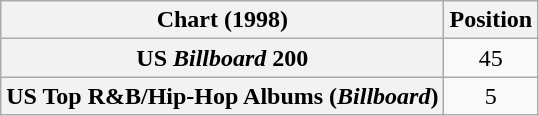<table class="wikitable sortable plainrowheaders" style="text-align:center">
<tr>
<th scope="col">Chart (1998)</th>
<th scope="col">Position</th>
</tr>
<tr>
<th scope="row">US <em>Billboard</em> 200</th>
<td>45</td>
</tr>
<tr>
<th scope="row">US Top R&B/Hip-Hop Albums (<em>Billboard</em>)</th>
<td>5</td>
</tr>
</table>
